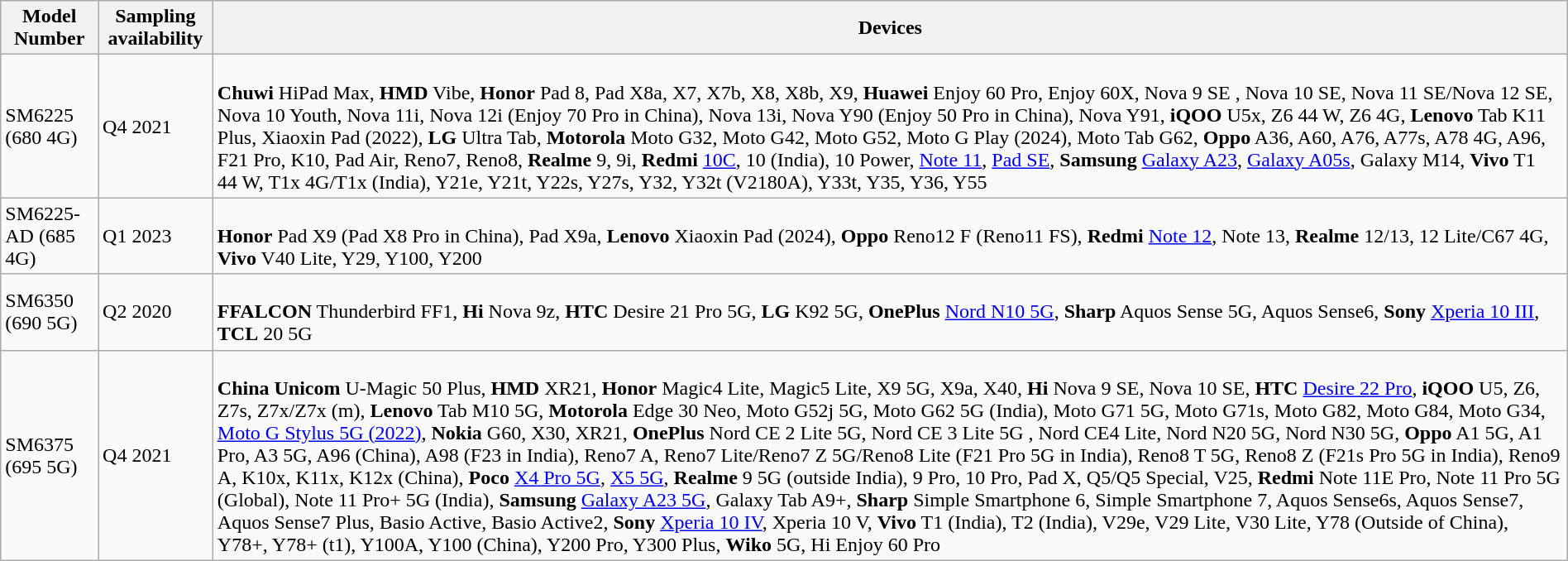<table class="wikitable" style="width:100%">
<tr>
<th>Model Number</th>
<th>Sampling availability</th>
<th>Devices</th>
</tr>
<tr>
<td>SM6225 (680 4G)</td>
<td>Q4 2021</td>
<td><br><strong>Chuwi</strong> HiPad Max, <strong>HMD</strong> Vibe, <strong>Honor</strong> Pad 8, Pad X8a, X7, X7b, X8, X8b, X9, <strong>Huawei</strong> Enjoy 60 Pro, Enjoy 60X, Nova 9 SE , Nova 10 SE, Nova 11 SE/Nova 12 SE, Nova 10 Youth, Nova 11i, Nova 12i (Enjoy 70 Pro in China), Nova 13i, Nova Y90 (Enjoy 50 Pro in China), Nova Y91, <strong>iQOO</strong> U5x, Z6 44 W, Z6 4G, <strong>Lenovo</strong> Tab K11 Plus, Xiaoxin Pad (2022), <strong>LG</strong> Ultra Tab, <strong>Motorola</strong> Moto G32, Moto G42, Moto G52, Moto G Play (2024), Moto Tab G62, <strong>Oppo</strong> A36, A60, A76, A77s, A78 4G, A96, F21 Pro, K10, Pad Air, Reno7, Reno8, <strong>Realme</strong> 9, 9i, <strong>Redmi</strong> <a href='#'>10C</a>, 10 (India), 10 Power, <a href='#'>Note 11</a>, <a href='#'>Pad SE</a>, <strong>Samsung</strong> <a href='#'>Galaxy A23</a>, <a href='#'>Galaxy A05s</a>, Galaxy M14, <strong>Vivo</strong> T1 44 W, T1x 4G/T1x (India), Y21e, Y21t, Y22s, Y27s, Y32, Y32t (V2180A), Y33t, Y35, Y36, Y55</td>
</tr>
<tr>
<td>SM6225-AD (685 4G)</td>
<td>Q1 2023</td>
<td><br><strong>Honor</strong> Pad X9 (Pad X8 Pro in China), Pad X9a, <strong>Lenovo</strong> Xiaoxin Pad (2024), <strong>Oppo</strong> Reno12 F (Reno11 FS), <strong>Redmi</strong> <a href='#'>Note 12</a>, Note 13, <strong>Realme</strong> 12/13, 12 Lite/C67 4G, <strong>Vivo</strong> V40 Lite, Y29, Y100, Y200</td>
</tr>
<tr>
<td>SM6350 (690 5G)</td>
<td>Q2 2020</td>
<td><br><strong>FFALCON</strong> Thunderbird FF1, <strong>Hi</strong> Nova 9z, <strong>HTC</strong> Desire 21 Pro 5G, <strong>LG</strong> K92 5G, <strong>OnePlus</strong> <a href='#'>Nord N10 5G</a>, <strong>Sharp</strong> Aquos Sense 5G, Aquos Sense6, <strong>Sony</strong> <a href='#'>Xperia 10 III</a>, <strong>TCL</strong> 20 5G</td>
</tr>
<tr>
<td>SM6375 (695 5G)</td>
<td>Q4 2021</td>
<td><br><strong>China Unicom</strong> U-Magic 50 Plus, <strong>HMD</strong> XR21, <strong>Honor</strong> Magic4 Lite, Magic5 Lite, X9 5G, X9a, X40, <strong>Hi</strong> Nova 9 SE, Nova 10 SE, <strong>HTC</strong> <a href='#'>Desire 22 Pro</a>, <strong>iQOO</strong> U5, Z6, Z7s, Z7x/Z7x (m), <strong>Lenovo</strong> Tab M10 5G, <strong>Motorola</strong> Edge 30 Neo, Moto G52j 5G, Moto G62 5G (India), Moto G71 5G, Moto G71s, Moto G82, Moto G84, Moto G34, <a href='#'>Moto G Stylus 5G (2022)</a>, <strong>Nokia</strong> G60, X30, XR21, <strong>OnePlus</strong> Nord CE 2 Lite 5G, Nord CE 3 Lite 5G , Nord CE4 Lite, Nord N20 5G, Nord N30 5G, <strong>Oppo</strong> A1 5G, A1 Pro, A3 5G, A96 (China), A98 (F23 in India), Reno7 A, Reno7 Lite/Reno7 Z 5G/Reno8 Lite (F21 Pro 5G in India), Reno8 T 5G, Reno8 Z (F21s Pro 5G in India), Reno9 A, K10x, K11x, K12x (China), <strong>Poco</strong> <a href='#'>X4 Pro 5G</a>, <a href='#'>X5 5G</a>, <strong>Realme</strong> 9 5G (outside India), 9 Pro, 10 Pro, Pad X, Q5/Q5 Special, V25, <strong>Redmi</strong> Note 11E Pro, Note 11 Pro 5G (Global), Note 11 Pro+ 5G (India), <strong>Samsung</strong> <a href='#'>Galaxy A23 5G</a>, Galaxy Tab A9+, <strong>Sharp</strong> Simple Smartphone 6, Simple Smartphone 7, Aquos Sense6s, Aquos Sense7, Aquos Sense7 Plus, Basio Active, Basio Active2, <strong>Sony</strong> <a href='#'>Xperia 10 IV</a>, Xperia 10 V, <strong>Vivo</strong> T1 (India), T2 (India), V29e, V29 Lite, V30 Lite, Y78 (Outside of China), Y78+, Y78+ (t1), Y100A, Y100 (China), Y200 Pro, Y300 Plus, <strong>Wiko</strong> 5G, Hi Enjoy 60 Pro</td>
</tr>
</table>
